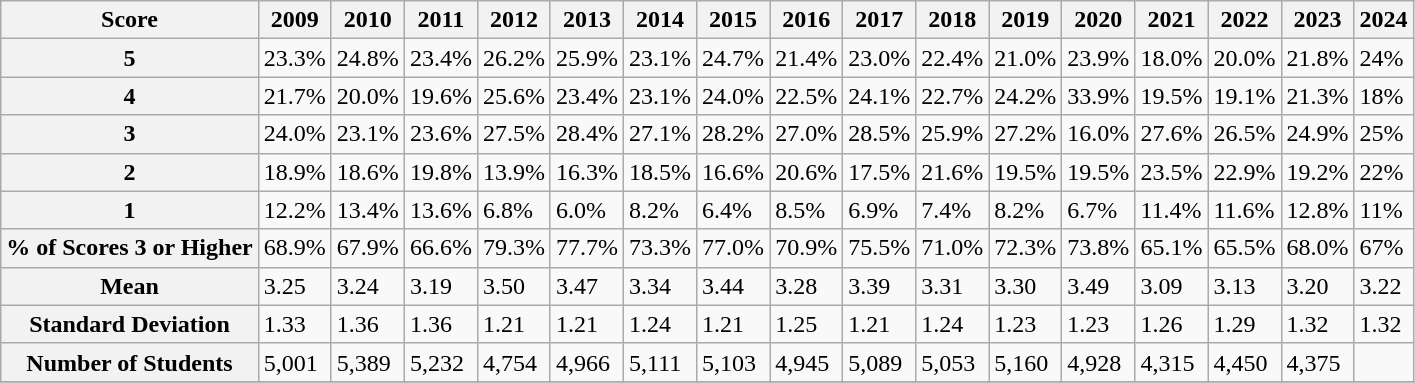<table class="wikitable">
<tr>
<th>Score</th>
<th>2009</th>
<th>2010</th>
<th>2011</th>
<th>2012</th>
<th>2013</th>
<th>2014</th>
<th>2015</th>
<th>2016</th>
<th>2017</th>
<th>2018</th>
<th>2019</th>
<th>2020</th>
<th>2021</th>
<th>2022</th>
<th>2023</th>
<th>2024</th>
</tr>
<tr>
<th>5</th>
<td>23.3%</td>
<td>24.8%</td>
<td>23.4%</td>
<td>26.2%</td>
<td>25.9%</td>
<td>23.1%</td>
<td>24.7%</td>
<td>21.4%</td>
<td>23.0%</td>
<td>22.4%</td>
<td>21.0%</td>
<td>23.9%</td>
<td>18.0%</td>
<td>20.0%</td>
<td>21.8%</td>
<td>24%</td>
</tr>
<tr>
<th>4</th>
<td>21.7%</td>
<td>20.0%</td>
<td>19.6%</td>
<td>25.6%</td>
<td>23.4%</td>
<td>23.1%</td>
<td>24.0%</td>
<td>22.5%</td>
<td>24.1%</td>
<td>22.7%</td>
<td>24.2%</td>
<td>33.9%</td>
<td>19.5%</td>
<td>19.1%</td>
<td>21.3%</td>
<td>18%</td>
</tr>
<tr>
<th>3</th>
<td>24.0%</td>
<td>23.1%</td>
<td>23.6%</td>
<td>27.5%</td>
<td>28.4%</td>
<td>27.1%</td>
<td>28.2%</td>
<td>27.0%</td>
<td>28.5%</td>
<td>25.9%</td>
<td>27.2%</td>
<td>16.0%</td>
<td>27.6%</td>
<td>26.5%</td>
<td>24.9%</td>
<td>25%</td>
</tr>
<tr>
<th>2</th>
<td>18.9%</td>
<td>18.6%</td>
<td>19.8%</td>
<td>13.9%</td>
<td>16.3%</td>
<td>18.5%</td>
<td>16.6%</td>
<td>20.6%</td>
<td>17.5%</td>
<td>21.6%</td>
<td>19.5%</td>
<td>19.5%</td>
<td>23.5%</td>
<td>22.9%</td>
<td>19.2%</td>
<td>22%</td>
</tr>
<tr>
<th>1</th>
<td>12.2%</td>
<td>13.4%</td>
<td>13.6%</td>
<td>6.8%</td>
<td>6.0%</td>
<td>8.2%</td>
<td>6.4%</td>
<td>8.5%</td>
<td>6.9%</td>
<td>7.4%</td>
<td>8.2%</td>
<td>6.7%</td>
<td>11.4%</td>
<td>11.6%</td>
<td>12.8%</td>
<td>11%</td>
</tr>
<tr>
<th>% of Scores 3 or Higher</th>
<td>68.9%</td>
<td>67.9%</td>
<td>66.6%</td>
<td>79.3%</td>
<td>77.7%</td>
<td>73.3%</td>
<td>77.0%</td>
<td>70.9%</td>
<td>75.5%</td>
<td>71.0%</td>
<td>72.3%</td>
<td>73.8%</td>
<td>65.1%</td>
<td>65.5%</td>
<td>68.0%</td>
<td>67%</td>
</tr>
<tr>
<th>Mean</th>
<td>3.25</td>
<td>3.24</td>
<td>3.19</td>
<td>3.50</td>
<td>3.47</td>
<td>3.34</td>
<td>3.44</td>
<td>3.28</td>
<td>3.39</td>
<td>3.31</td>
<td>3.30</td>
<td>3.49</td>
<td>3.09</td>
<td>3.13</td>
<td>3.20</td>
<td>3.22</td>
</tr>
<tr>
<th>Standard Deviation</th>
<td>1.33</td>
<td>1.36</td>
<td>1.36</td>
<td>1.21</td>
<td>1.21</td>
<td>1.24</td>
<td>1.21</td>
<td>1.25</td>
<td>1.21</td>
<td>1.24</td>
<td>1.23</td>
<td>1.23</td>
<td>1.26</td>
<td>1.29</td>
<td>1.32</td>
<td>1.32</td>
</tr>
<tr>
<th>Number of Students</th>
<td>5,001</td>
<td>5,389</td>
<td>5,232</td>
<td>4,754</td>
<td>4,966</td>
<td>5,111</td>
<td>5,103</td>
<td>4,945</td>
<td>5,089</td>
<td>5,053</td>
<td>5,160</td>
<td>4,928</td>
<td>4,315</td>
<td>4,450</td>
<td>4,375</td>
<td></td>
</tr>
<tr>
</tr>
</table>
